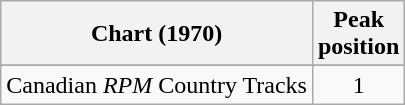<table class="wikitable sortable">
<tr>
<th align="left">Chart (1970)</th>
<th align="center">Peak<br>position</th>
</tr>
<tr>
</tr>
<tr>
</tr>
<tr>
<td align="left">Canadian <em>RPM</em> Country Tracks</td>
<td align="center">1</td>
</tr>
</table>
